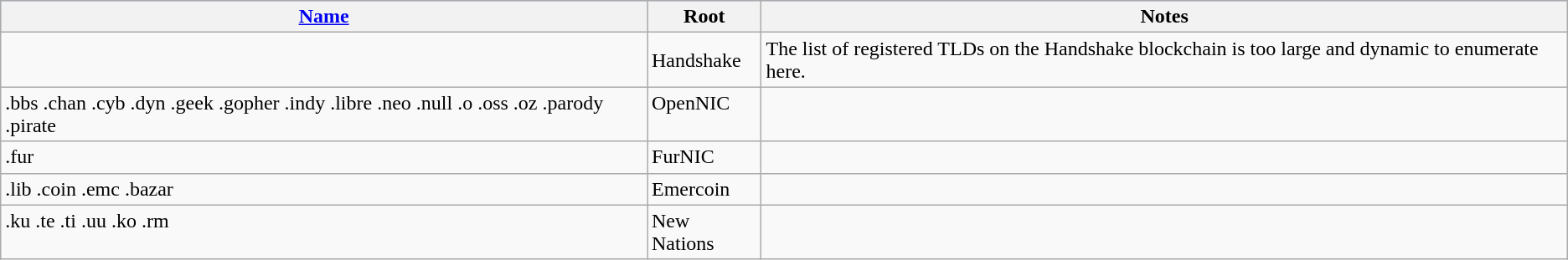<table class="wikitable sortable">
<tr style="background:#a0d0ff;">
<th><a href='#'>Name</a></th>
<th>Root</th>
<th>Notes</th>
</tr>
<tr>
<td></td>
<td>Handshake</td>
<td>The list of registered TLDs on the Handshake blockchain is too large and dynamic to enumerate here.</td>
</tr>
<tr valign="top">
<td>.bbs .chan .cyb .dyn .geek .gopher .indy .libre .neo .null .o .oss .oz .parody .pirate</td>
<td>OpenNIC</td>
<td></td>
</tr>
<tr valign="top">
<td>.fur</td>
<td>FurNIC</td>
<td></td>
</tr>
<tr valign="top">
<td>.lib .coin .emc .bazar</td>
<td>Emercoin</td>
<td></td>
</tr>
<tr valign="top">
<td>.ku .te .ti .uu .ko .rm</td>
<td>New Nations</td>
<td></td>
</tr>
</table>
